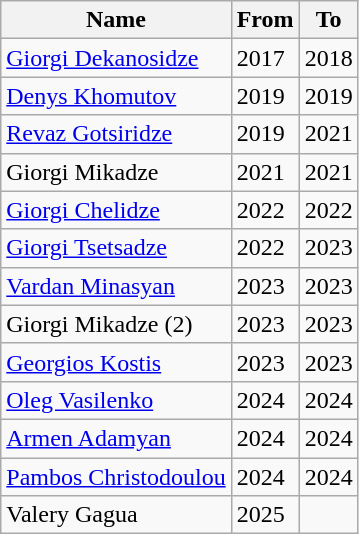<table class="wikitable sortable" style="text-align: left; font-size: 100%;">
<tr>
<th>Name</th>
<th>From</th>
<th>To</th>
</tr>
<tr>
<td> <a href='#'>Giorgi Dekanosidze</a></td>
<td>2017</td>
<td>2018</td>
</tr>
<tr>
<td> <a href='#'>Denys Khomutov</a></td>
<td>2019</td>
<td>2019</td>
</tr>
<tr>
<td> <a href='#'>Revaz Gotsiridze</a></td>
<td>2019</td>
<td>2021</td>
</tr>
<tr>
<td> Giorgi Mikadze</td>
<td>2021</td>
<td>2021</td>
</tr>
<tr>
<td> <a href='#'>Giorgi Chelidze</a></td>
<td>2022</td>
<td>2022</td>
</tr>
<tr>
<td> <a href='#'>Giorgi Tsetsadze</a></td>
<td>2022</td>
<td>2023</td>
</tr>
<tr>
<td> <a href='#'>Vardan Minasyan</a></td>
<td>2023</td>
<td>2023</td>
</tr>
<tr>
<td> Giorgi Mikadze (2)</td>
<td>2023</td>
<td>2023</td>
</tr>
<tr>
<td> <a href='#'>Georgios Kostis</a></td>
<td>2023</td>
<td>2023</td>
</tr>
<tr>
<td> <a href='#'>Oleg Vasilenko</a></td>
<td>2024</td>
<td>2024</td>
</tr>
<tr>
<td> <a href='#'>Armen Adamyan</a></td>
<td>2024</td>
<td>2024</td>
</tr>
<tr>
<td> <a href='#'>Pambos Christodoulou</a></td>
<td>2024</td>
<td>2024</td>
</tr>
<tr>
<td> Valery Gagua</td>
<td>2025</td>
<td></td>
</tr>
</table>
